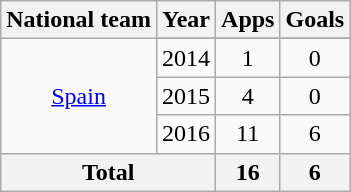<table class="wikitable" style="text-align:center">
<tr>
<th>National team</th>
<th>Year</th>
<th>Apps</th>
<th>Goals</th>
</tr>
<tr>
<td rowspan="4"><a href='#'>Spain</a></td>
</tr>
<tr>
<td>2014</td>
<td>1</td>
<td>0</td>
</tr>
<tr>
<td>2015</td>
<td>4</td>
<td>0</td>
</tr>
<tr>
<td>2016</td>
<td>11</td>
<td>6</td>
</tr>
<tr>
<th colspan="2">Total</th>
<th>16</th>
<th>6</th>
</tr>
</table>
